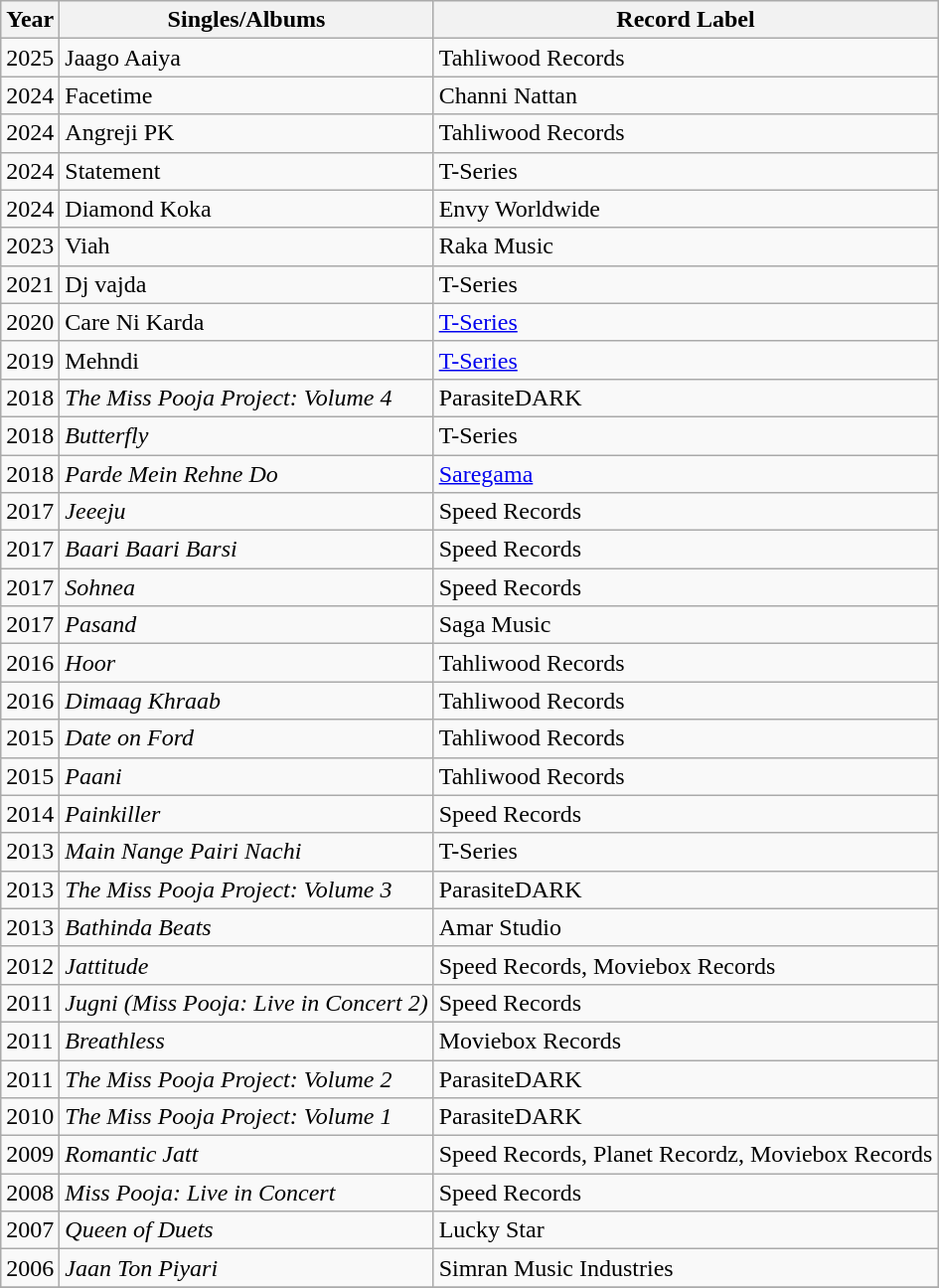<table class="wikitable">
<tr>
<th>Year</th>
<th>Singles/Albums</th>
<th>Record Label</th>
</tr>
<tr>
<td>2025</td>
<td>Jaago Aaiya</td>
<td>Tahliwood Records</td>
</tr>
<tr>
<td>2024</td>
<td>Facetime</td>
<td>Channi Nattan</td>
</tr>
<tr>
<td>2024</td>
<td>Angreji PK</td>
<td>Tahliwood Records</td>
</tr>
<tr>
<td>2024</td>
<td>Statement</td>
<td>T-Series</td>
</tr>
<tr>
<td>2024</td>
<td>Diamond Koka</td>
<td>Envy Worldwide</td>
</tr>
<tr>
<td>2023</td>
<td>Viah</td>
<td>Raka Music</td>
</tr>
<tr>
<td>2021</td>
<td>Dj vajda</td>
<td>T-Series</td>
</tr>
<tr>
<td>2020</td>
<td>Care Ni Karda</td>
<td><a href='#'>T-Series</a></td>
</tr>
<tr |->
<td>2019</td>
<td>Mehndi</td>
<td><a href='#'>T-Series</a></td>
</tr>
<tr>
<td>2018</td>
<td><em>The Miss Pooja Project: Volume 4</em></td>
<td>ParasiteDARK</td>
</tr>
<tr>
<td>2018</td>
<td><em>Butterfly</em></td>
<td>T-Series</td>
</tr>
<tr>
<td>2018</td>
<td><em>Parde Mein Rehne Do</em></td>
<td><a href='#'>Saregama</a></td>
</tr>
<tr>
<td>2017</td>
<td><em>Jeeeju</em></td>
<td>Speed Records</td>
</tr>
<tr>
<td>2017</td>
<td><em>Baari Baari Barsi</em></td>
<td>Speed Records</td>
</tr>
<tr>
<td>2017</td>
<td><em>Sohnea</em></td>
<td>Speed Records</td>
</tr>
<tr>
<td>2017</td>
<td><em>Pasand</em></td>
<td>Saga Music</td>
</tr>
<tr>
<td>2016</td>
<td><em>Hoor</em></td>
<td>Tahliwood Records</td>
</tr>
<tr>
<td>2016</td>
<td><em>Dimaag Khraab</em></td>
<td>Tahliwood Records</td>
</tr>
<tr>
<td>2015</td>
<td><em>Date on Ford</em></td>
<td>Tahliwood Records</td>
</tr>
<tr>
<td>2015</td>
<td><em>Paani</em></td>
<td>Tahliwood Records</td>
</tr>
<tr>
<td>2014</td>
<td><em>Painkiller</em></td>
<td>Speed Records</td>
</tr>
<tr>
<td>2013</td>
<td><em>Main Nange Pairi Nachi</em></td>
<td>T-Series</td>
</tr>
<tr>
<td>2013</td>
<td><em>The Miss Pooja Project: Volume 3</em></td>
<td>ParasiteDARK</td>
</tr>
<tr>
<td>2013</td>
<td><em>Bathinda Beats</em></td>
<td>Amar Studio</td>
</tr>
<tr>
<td>2012</td>
<td><em>Jattitude</em></td>
<td>Speed Records, Moviebox Records</td>
</tr>
<tr>
<td>2011</td>
<td><em>Jugni (Miss Pooja: Live in Concert 2)</em></td>
<td>Speed Records</td>
</tr>
<tr>
<td>2011</td>
<td><em>Breathless</em></td>
<td T-Series>Moviebox Records</td>
</tr>
<tr>
<td>2011</td>
<td><em>The Miss Pooja Project: Volume 2</em></td>
<td>ParasiteDARK</td>
</tr>
<tr>
<td>2010</td>
<td><em>The Miss Pooja Project: Volume 1</em></td>
<td>ParasiteDARK</td>
</tr>
<tr>
<td>2009</td>
<td><em>Romantic Jatt</em></td>
<td>Speed Records, Planet Recordz, Moviebox Records</td>
</tr>
<tr>
<td>2008</td>
<td><em>Miss Pooja: Live in Concert</em></td>
<td>Speed Records</td>
</tr>
<tr>
<td>2007</td>
<td><em>Queen of Duets</em></td>
<td>Lucky Star</td>
</tr>
<tr>
<td>2006</td>
<td><em>Jaan Ton Piyari</em></td>
<td>Simran Music Industries</td>
</tr>
<tr>
</tr>
</table>
